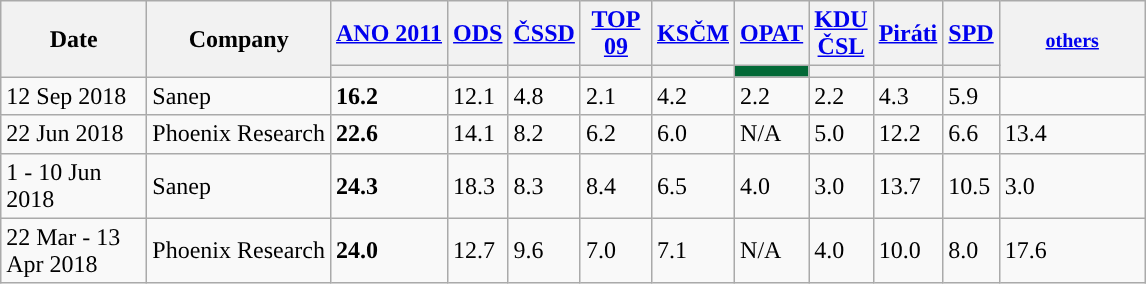<table class="wikitable" style="text-align:left;">
<tr>
<th style="width:90px;" rowspan="2">Date</th>
<th rowspan="2">Company</th>
<th><a href='#'>ANO 2011</a></th>
<th><a href='#'>ODS</a></th>
<th style="width:40px"><a href='#'>ČSSD</a></th>
<th style="width:40px"><a href='#'>TOP 09</a></th>
<th style="width:40px"><a href='#'>KSČM</a></th>
<th style="width:40px"><a href='#'>OPAT</a></th>
<th style="width:30px"><a href='#'>KDU<br>ČSL</a></th>
<th style="width:30px"><a href='#'>Piráti</a></th>
<th style="width:30px"><a href='#'>SPD</a></th>
<th style="width:90px;" rowspan="2"><a href='#'><small>others</small></a></th>
</tr>
<tr>
<th style="background:"></th>
<th style="background:"></th>
<th style="background:"></th>
<th style="background:"></th>
<th style="background:"></th>
<th style="background:#036937; width:40px;"></th>
<th style="background:"></th>
<th style="background:"></th>
<th style="background:"></th>
</tr>
<tr>
<td>12 Sep 2018</td>
<td>Sanep</td>
<td><strong>16.2</strong></td>
<td>12.1</td>
<td>4.8</td>
<td>2.1</td>
<td>4.2</td>
<td>2.2</td>
<td>2.2</td>
<td>4.3</td>
<td>5.9</td>
<td></td>
</tr>
<tr>
<td>22 Jun 2018</td>
<td>Phoenix Research</td>
<td><strong>22.6</strong></td>
<td>14.1</td>
<td>8.2</td>
<td>6.2</td>
<td>6.0</td>
<td>N/A</td>
<td>5.0</td>
<td>12.2</td>
<td>6.6</td>
<td>13.4</td>
</tr>
<tr>
<td>1 - 10 Jun 2018</td>
<td>Sanep</td>
<td><strong>24.3</strong></td>
<td>18.3</td>
<td>8.3</td>
<td>8.4</td>
<td>6.5</td>
<td>4.0</td>
<td>3.0</td>
<td>13.7</td>
<td>10.5</td>
<td>3.0</td>
</tr>
<tr>
<td>22 Mar - 13 Apr 2018</td>
<td>Phoenix Research</td>
<td><strong>24.0</strong></td>
<td>12.7</td>
<td>9.6</td>
<td>7.0</td>
<td>7.1</td>
<td>N/A</td>
<td>4.0</td>
<td>10.0</td>
<td>8.0</td>
<td>17.6</td>
</tr>
</table>
